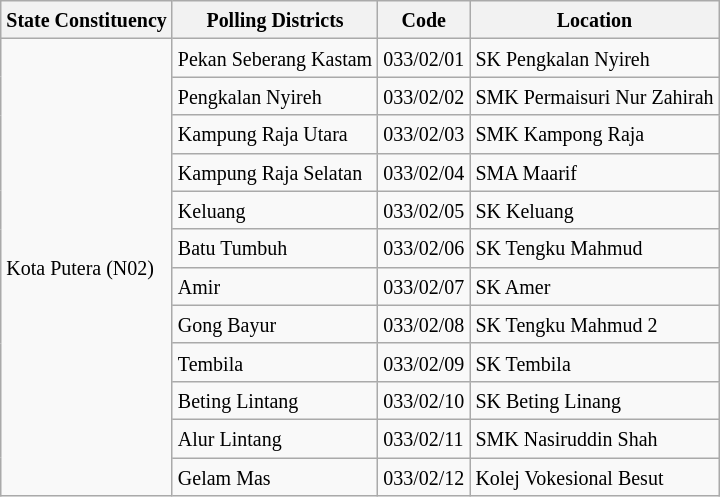<table class="wikitable sortable mw-collapsible">
<tr>
<th><small>State Constituency</small></th>
<th><small>Polling Districts</small></th>
<th><small>Code</small></th>
<th><small>Location</small></th>
</tr>
<tr>
<td rowspan="12"><small>Kota Putera (N02)</small></td>
<td><small>Pekan Seberang Kastam</small></td>
<td><small>033/02/01</small></td>
<td><small>SK Pengkalan Nyireh</small></td>
</tr>
<tr>
<td><small>Pengkalan Nyireh</small></td>
<td><small>033/02/02</small></td>
<td><small>SMK Permaisuri Nur Zahirah</small></td>
</tr>
<tr>
<td><small>Kampung Raja Utara</small></td>
<td><small>033/02/03</small></td>
<td><small>SMK Kampong Raja</small></td>
</tr>
<tr>
<td><small>Kampung Raja Selatan</small></td>
<td><small>033/02/04</small></td>
<td><small>SMA Maarif</small></td>
</tr>
<tr>
<td><small>Keluang</small></td>
<td><small>033/02/05</small></td>
<td><small>SK Keluang</small></td>
</tr>
<tr>
<td><small>Batu Tumbuh</small></td>
<td><small>033/02/06</small></td>
<td><small>SK Tengku Mahmud</small></td>
</tr>
<tr>
<td><small>Amir</small></td>
<td><small>033/02/07</small></td>
<td><small>SK Amer</small></td>
</tr>
<tr>
<td><small>Gong Bayur</small></td>
<td><small>033/02/08</small></td>
<td><small>SK Tengku Mahmud 2</small></td>
</tr>
<tr>
<td><small>Tembila</small></td>
<td><small>033/02/09</small></td>
<td><small>SK Tembila</small></td>
</tr>
<tr>
<td><small>Beting Lintang</small></td>
<td><small>033/02/10</small></td>
<td><small>SK Beting Linang</small></td>
</tr>
<tr>
<td><small>Alur Lintang</small></td>
<td><small>033/02/11</small></td>
<td><small>SMK Nasiruddin Shah</small></td>
</tr>
<tr>
<td><small>Gelam Mas</small></td>
<td><small>033/02/12</small></td>
<td><small>Kolej Vokesional Besut</small></td>
</tr>
</table>
